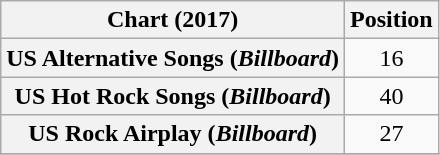<table class="wikitable plainrowheaders sortable">
<tr>
<th>Chart (2017)</th>
<th>Position</th>
</tr>
<tr>
<th scope="row">US Alternative Songs (<em>Billboard</em>)</th>
<td style="text-align:center;">16</td>
</tr>
<tr>
<th scope="row">US Hot Rock Songs (<em>Billboard</em>)</th>
<td style="text-align:center;">40</td>
</tr>
<tr>
<th scope="row">US Rock Airplay (<em>Billboard</em>)</th>
<td style="text-align:center;">27</td>
</tr>
<tr>
</tr>
</table>
